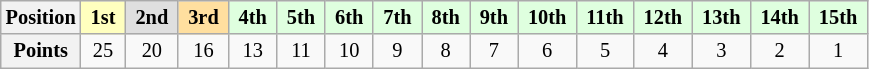<table class="wikitable" style="font-size:85%; text-align:center">
<tr>
<th>Position</th>
<td style="background:#ffffbf;"> <strong>1st</strong> </td>
<td style="background:#dfdfdf;"> <strong>2nd</strong> </td>
<td style="background:#ffdf9f;"> <strong>3rd</strong> </td>
<td style="background:#dfffdf;"> <strong>4th</strong> </td>
<td style="background:#dfffdf;"> <strong>5th</strong> </td>
<td style="background:#dfffdf;"> <strong>6th</strong> </td>
<td style="background:#dfffdf;"> <strong>7th</strong> </td>
<td style="background:#dfffdf;"> <strong>8th</strong> </td>
<td style="background:#dfffdf;"> <strong>9th</strong> </td>
<td style="background:#dfffdf;"> <strong>10th</strong> </td>
<td style="background:#dfffdf;"> <strong>11th</strong> </td>
<td style="background:#dfffdf;"> <strong>12th</strong> </td>
<td style="background:#dfffdf;"> <strong>13th</strong> </td>
<td style="background:#dfffdf;"> <strong>14th</strong> </td>
<td style="background:#dfffdf;"> <strong>15th</strong> </td>
</tr>
<tr>
<th>Points</th>
<td>25</td>
<td>20</td>
<td>16</td>
<td>13</td>
<td>11</td>
<td>10</td>
<td>9</td>
<td>8</td>
<td>7</td>
<td>6</td>
<td>5</td>
<td>4</td>
<td>3</td>
<td>2</td>
<td>1</td>
</tr>
</table>
